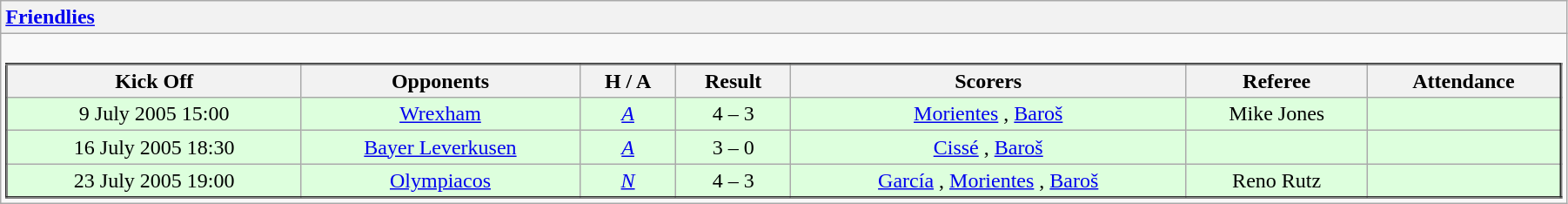<table class="wikitable collapsible collapsed"  style="margin:0; width:95%;">
<tr>
<th colspan="7" style="text-align:left;"><a href='#'>Friendlies</a></th>
</tr>
<tr>
<td><br><table border="2" cellpadding="4" style="width:100%; border-collapse:collapse; text-align:center;">
<tr style="background:#f0f6ff;">
<th>Kick Off</th>
<th>Opponents</th>
<th>H / A</th>
<th>Result</th>
<th>Scorers</th>
<th>Referee</th>
<th>Attendance</th>
</tr>
<tr style="background:#dfd;">
<td align=center>9 July 2005 15:00</td>
<td> <a href='#'>Wrexham</a></td>
<td align=center><em><a href='#'>A</a></em></td>
<td align=center>4 – 3</td>
<td><a href='#'>Morientes</a> , <a href='#'>Baroš</a> </td>
<td> Mike Jones</td>
<td align=center></td>
</tr>
<tr style="background:#dfd;">
<td align=center>16 July 2005 18:30</td>
<td> <a href='#'>Bayer Leverkusen</a></td>
<td align=center><em><a href='#'>A</a></em></td>
<td align=center>3 – 0</td>
<td><a href='#'>Cissé</a> , <a href='#'>Baroš</a> </td>
<td></td>
<td align=center></td>
</tr>
<tr style="background:#dfd;">
<td align=center>23 July 2005 19:00</td>
<td> <a href='#'>Olympiacos</a></td>
<td align=center><em><a href='#'>N</a></em></td>
<td align=center>4 – 3</td>
<td><a href='#'>García</a> , <a href='#'>Morientes</a> , <a href='#'>Baroš</a> </td>
<td> Reno Rutz</td>
<td align=center></td>
</tr>
</table>
</td>
</tr>
</table>
